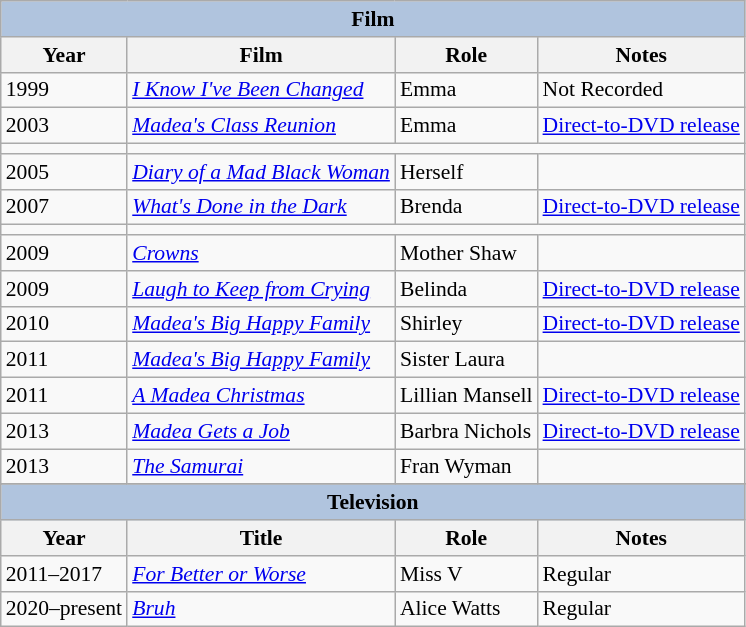<table class="wikitable" style="font-size: 90%;">
<tr>
<th colspan="4" style="background: LightSteelBlue;">Film</th>
</tr>
<tr>
<th>Year</th>
<th>Film</th>
<th>Role</th>
<th>Notes</th>
</tr>
<tr>
<td>1999</td>
<td><em><a href='#'>I Know I've Been Changed</a></em></td>
<td>Emma</td>
<td>Not Recorded</td>
</tr>
<tr>
<td>2003</td>
<td><em><a href='#'>Madea's Class Reunion</a></em></td>
<td>Emma</td>
<td><a href='#'>Direct-to-DVD release</a></td>
</tr>
<tr>
<td></td>
</tr>
<tr>
<td>2005</td>
<td><em><a href='#'>Diary of a Mad Black Woman</a></em></td>
<td>Herself</td>
<td></td>
</tr>
<tr>
<td>2007</td>
<td><em><a href='#'>What's Done in the Dark</a></em></td>
<td>Brenda</td>
<td><a href='#'>Direct-to-DVD release</a></td>
</tr>
<tr>
<td></td>
</tr>
<tr>
<td>2009</td>
<td><em><a href='#'>Crowns</a></em></td>
<td>Mother Shaw</td>
<td></td>
</tr>
<tr>
<td>2009</td>
<td><em><a href='#'>Laugh to Keep from Crying</a></em></td>
<td>Belinda</td>
<td><a href='#'>Direct-to-DVD release</a></td>
</tr>
<tr>
<td>2010</td>
<td><em><a href='#'>Madea's Big Happy Family</a></em></td>
<td>Shirley</td>
<td><a href='#'>Direct-to-DVD release</a></td>
</tr>
<tr>
<td>2011</td>
<td><em><a href='#'>Madea's Big Happy Family</a></em></td>
<td>Sister Laura</td>
<td></td>
</tr>
<tr>
<td>2011</td>
<td><em><a href='#'>A Madea Christmas</a></em></td>
<td>Lillian Mansell</td>
<td><a href='#'>Direct-to-DVD release</a></td>
</tr>
<tr>
<td>2013</td>
<td><em><a href='#'>Madea Gets a Job</a></em></td>
<td>Barbra Nichols</td>
<td><a href='#'>Direct-to-DVD release</a></td>
</tr>
<tr>
<td>2013</td>
<td><em><a href='#'>The Samurai</a></em></td>
<td>Fran Wyman</td>
<td></td>
</tr>
<tr>
</tr>
<tr>
<th colspan="4" style="background: LightSteelBlue;">Television</th>
</tr>
<tr>
<th>Year</th>
<th>Title</th>
<th>Role</th>
<th>Notes</th>
</tr>
<tr>
<td>2011–2017</td>
<td><em><a href='#'>For Better or Worse</a></em></td>
<td>Miss V</td>
<td>Regular</td>
</tr>
<tr>
<td>2020–present</td>
<td><em><a href='#'>Bruh</a></em></td>
<td>Alice Watts</td>
<td>Regular</td>
</tr>
</table>
